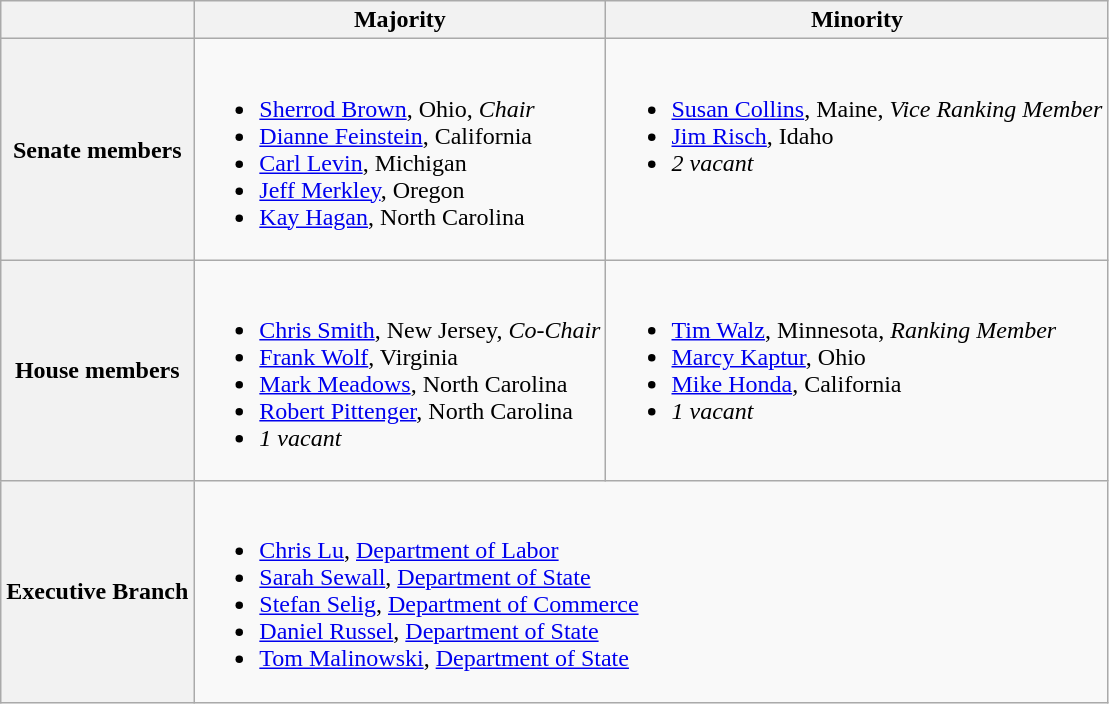<table class=wikitable>
<tr>
<th></th>
<th>Majority</th>
<th>Minority</th>
</tr>
<tr>
<th>Senate members</th>
<td valign="top" ><br><ul><li><a href='#'>Sherrod Brown</a>, Ohio, <em>Chair</em></li><li><a href='#'>Dianne Feinstein</a>, California</li><li><a href='#'>Carl Levin</a>, Michigan</li><li><a href='#'>Jeff Merkley</a>, Oregon</li><li><a href='#'>Kay Hagan</a>, North Carolina</li></ul></td>
<td valign="top" ><br><ul><li><a href='#'>Susan Collins</a>, Maine, <em>Vice Ranking Member</em></li><li><a href='#'>Jim Risch</a>, Idaho</li><li><em>2 vacant</em></li></ul></td>
</tr>
<tr>
<th>House members</th>
<td valign="top" ><br><ul><li><a href='#'>Chris Smith</a>, New Jersey, <em>Co-Chair</em></li><li><a href='#'>Frank Wolf</a>, Virginia</li><li><a href='#'>Mark Meadows</a>, North Carolina</li><li><a href='#'>Robert Pittenger</a>, North Carolina</li><li><em>1 vacant</em></li></ul></td>
<td valign="top" ><br><ul><li><a href='#'>Tim Walz</a>, Minnesota, <em>Ranking Member</em></li><li><a href='#'>Marcy Kaptur</a>, Ohio</li><li><a href='#'>Mike Honda</a>, California</li><li><em>1 vacant</em></li></ul></td>
</tr>
<tr>
<th>Executive Branch</th>
<td colspan=2><br><ul><li><a href='#'>Chris Lu</a>, <a href='#'>Department of Labor</a></li><li><a href='#'>Sarah Sewall</a>, <a href='#'>Department of State</a></li><li><a href='#'>Stefan Selig</a>, <a href='#'>Department of Commerce</a></li><li><a href='#'>Daniel Russel</a>, <a href='#'>Department of State</a></li><li><a href='#'>Tom Malinowski</a>, <a href='#'>Department of State</a></li></ul></td>
</tr>
</table>
